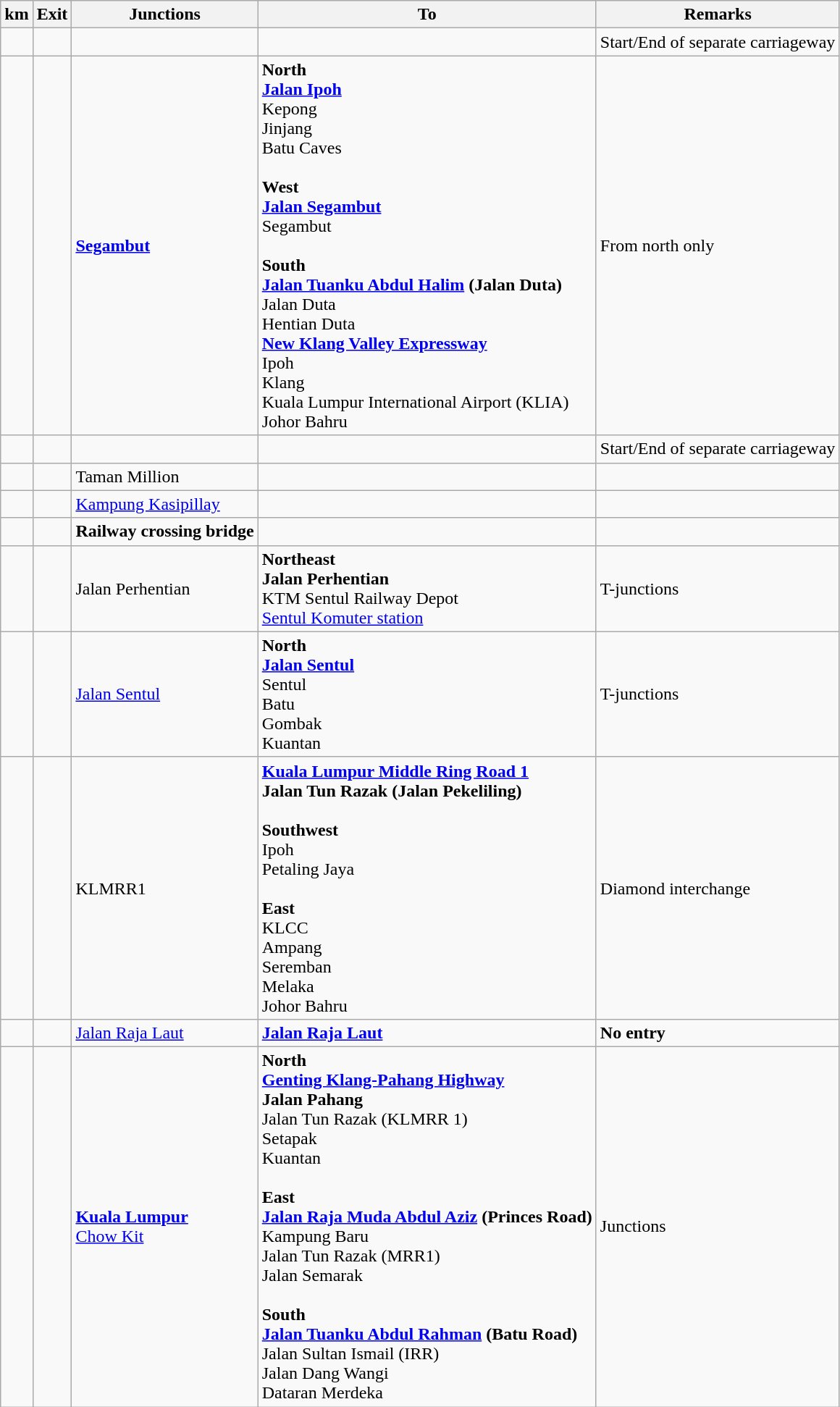<table class="wikitable">
<tr>
<th>km</th>
<th>Exit</th>
<th>Junctions</th>
<th>To</th>
<th>Remarks</th>
</tr>
<tr>
<td></td>
<td></td>
<td></td>
<td></td>
<td>Start/End of separate carriageway</td>
</tr>
<tr>
<td></td>
<td></td>
<td><strong><a href='#'>Segambut</a></strong></td>
<td><strong>North</strong><br> <strong><a href='#'>Jalan Ipoh</a></strong><br>Kepong<br>Jinjang<br>Batu Caves<br><br><strong>West</strong><br><strong><a href='#'>Jalan Segambut</a></strong><br>Segambut<br><br><strong>South</strong><br><strong><a href='#'>Jalan Tuanku Abdul Halim</a> (Jalan Duta)</strong><br>Jalan Duta<br>Hentian Duta<br>  <strong><a href='#'>New Klang Valley Expressway</a></strong><br>Ipoh<br>Klang<br>Kuala Lumpur International Airport (KLIA) <br>Johor Bahru</td>
<td>From north only</td>
</tr>
<tr>
<td></td>
<td></td>
<td></td>
<td></td>
<td>Start/End of separate carriageway</td>
</tr>
<tr>
<td></td>
<td></td>
<td>Taman Million</td>
<td></td>
<td></td>
</tr>
<tr>
<td></td>
<td></td>
<td><a href='#'>Kampung Kasipillay</a></td>
<td></td>
<td></td>
</tr>
<tr>
<td></td>
<td></td>
<td><strong>Railway crossing bridge</strong></td>
<td></td>
<td></td>
</tr>
<tr>
<td></td>
<td></td>
<td>Jalan Perhentian</td>
<td><strong>Northeast</strong><br><strong>Jalan Perhentian</strong><br>KTM Sentul Railway Depot<br> <a href='#'>Sentul Komuter station</a></td>
<td>T-junctions</td>
</tr>
<tr>
<td></td>
<td></td>
<td><a href='#'>Jalan Sentul</a></td>
<td><strong>North</strong><br><strong><a href='#'>Jalan Sentul</a></strong><br>Sentul<br>Batu<br>Gombak<br>   Kuantan</td>
<td>T-junctions</td>
</tr>
<tr>
<td></td>
<td></td>
<td>KLMRR1</td>
<td><strong><a href='#'>Kuala Lumpur Middle Ring Road 1</a></strong><br><strong>Jalan Tun Razak (Jalan Pekeliling)</strong><br><br><strong>Southwest</strong><br>Ipoh<br>Petaling Jaya<br><br><strong>East</strong><br>KLCC<br>Ampang<br>  Seremban<br>  Melaka<br>  Johor Bahru</td>
<td>Diamond interchange</td>
</tr>
<tr>
<td></td>
<td></td>
<td><a href='#'>Jalan Raja Laut</a></td>
<td><strong><a href='#'>Jalan Raja Laut</a></strong></td>
<td><strong>No entry</strong></td>
</tr>
<tr>
<td></td>
<td></td>
<td><strong><a href='#'>Kuala Lumpur</a></strong><br><a href='#'>Chow Kit</a></td>
<td><strong>North</strong><br> <strong><a href='#'>Genting Klang-Pahang Highway</a></strong><br><strong>Jalan Pahang</strong><br>Jalan Tun Razak (KLMRR 1)<br>Setapak<br>Kuantan<br><br><strong>East</strong><br><strong><a href='#'>Jalan Raja Muda Abdul Aziz</a> (Princes Road)</strong><br>Kampung Baru<br>Jalan Tun Razak (MRR1)<br>Jalan Semarak<br><br><strong>South</strong><br><strong><a href='#'>Jalan Tuanku Abdul Rahman</a> (Batu Road)</strong><br>Jalan Sultan Ismail (IRR)<br>Jalan Dang Wangi<br>Dataran Merdeka</td>
<td>Junctions</td>
</tr>
</table>
